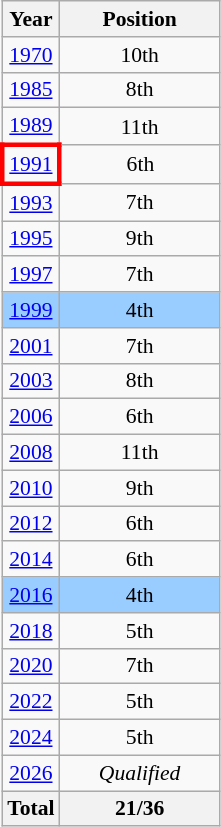<table class="wikitable" style="text-align: center;font-size:90%;">
<tr>
<th>Year</th>
<th width="100">Position</th>
</tr>
<tr>
<td> <a href='#'>1970</a></td>
<td>10th</td>
</tr>
<tr>
<td> <a href='#'>1985</a></td>
<td>8th</td>
</tr>
<tr>
<td> <a href='#'>1989</a></td>
<td>11th</td>
</tr>
<tr>
<td style="border: 3px solid red"> <a href='#'>1991</a></td>
<td>6th</td>
</tr>
<tr>
<td> <a href='#'>1993</a></td>
<td>7th</td>
</tr>
<tr>
<td> <a href='#'>1995</a></td>
<td>9th</td>
</tr>
<tr>
<td> <a href='#'>1997</a></td>
<td>7th</td>
</tr>
<tr style="background:#9acdff;">
<td> <a href='#'>1999</a></td>
<td>4th</td>
</tr>
<tr>
<td> <a href='#'>2001</a></td>
<td>7th</td>
</tr>
<tr>
<td> <a href='#'>2003</a></td>
<td>8th</td>
</tr>
<tr>
<td> <a href='#'>2006</a></td>
<td>6th</td>
</tr>
<tr>
<td> <a href='#'>2008</a></td>
<td>11th</td>
</tr>
<tr>
<td> <a href='#'>2010</a></td>
<td>9th</td>
</tr>
<tr>
<td> <a href='#'>2012</a></td>
<td>6th</td>
</tr>
<tr>
<td> <a href='#'>2014</a></td>
<td>6th</td>
</tr>
<tr style="background:#9acdff;">
<td> <a href='#'>2016</a></td>
<td>4th</td>
</tr>
<tr>
<td> <a href='#'>2018</a></td>
<td>5th</td>
</tr>
<tr>
<td> <a href='#'>2020</a></td>
<td>7th</td>
</tr>
<tr>
<td> <a href='#'>2022</a></td>
<td>5th</td>
</tr>
<tr>
<td> <a href='#'>2024</a></td>
<td>5th</td>
</tr>
<tr>
<td> <a href='#'>2026</a></td>
<td><em>Qualified</em></td>
</tr>
<tr>
<th>Total</th>
<th>21/36</th>
</tr>
</table>
